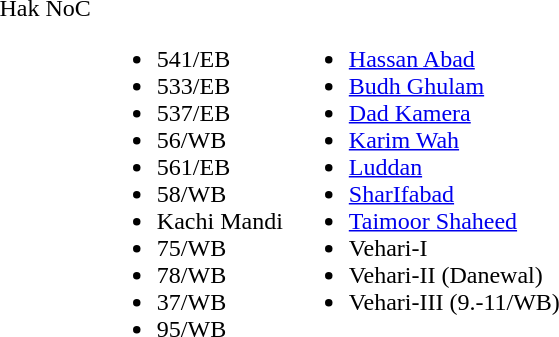<table>
<tr ---->
<td valign="top">Hak NoC</td>
<td valign="top"><br><ul><li>541/EB</li><li>533/EB</li><li>537/EB</li><li>56/WB</li><li>561/EB</li><li>58/WB</li><li>Kachi Mandi</li><li>75/WB</li><li>78/WB</li><li>37/WB</li><li>95/WB</li></ul></td>
<td valign="top"><br><ul><li><a href='#'>Hassan Abad</a></li><li><a href='#'>Budh Ghulam</a></li><li><a href='#'>Dad Kamera</a></li><li><a href='#'>Karim Wah</a></li><li><a href='#'>Luddan</a></li><li><a href='#'>SharIfabad</a></li><li><a href='#'>Taimoor Shaheed</a></li><li>Vehari-I</li><li>Vehari-II (Danewal)</li><li>Vehari-III (9.-11/WB)</li></ul></td>
</tr>
</table>
